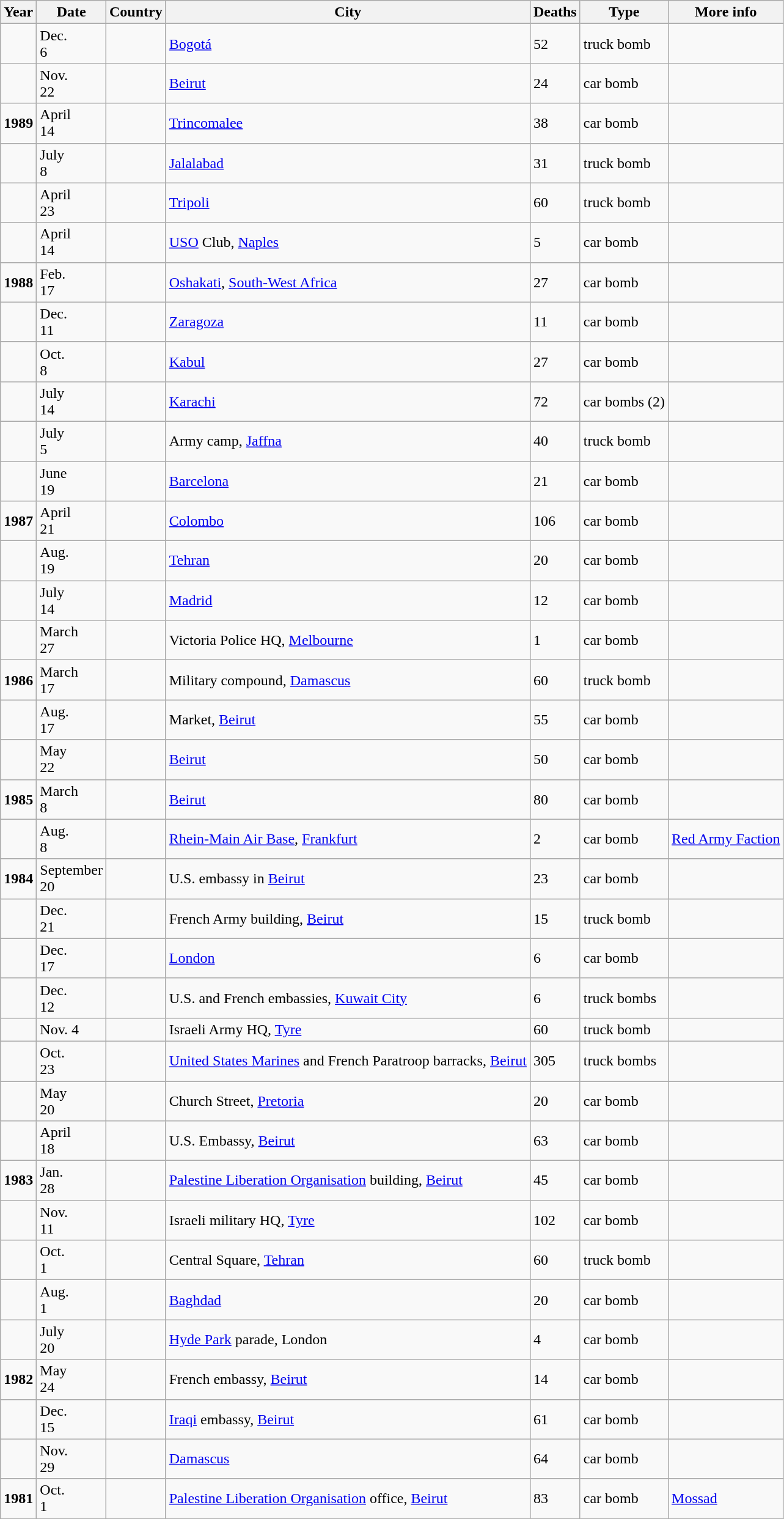<table class="wikitable sortable">
<tr>
<th>Year</th>
<th>Date</th>
<th>Country</th>
<th>City</th>
<th>Deaths</th>
<th>Type</th>
<th>More info</th>
</tr>
<tr>
<td></td>
<td>Dec.<br>6</td>
<td></td>
<td><a href='#'>Bogotá</a></td>
<td>52</td>
<td>truck bomb</td>
<td></td>
</tr>
<tr>
<td></td>
<td>Nov.<br> 22</td>
<td></td>
<td><a href='#'>Beirut</a></td>
<td>24</td>
<td>car bomb</td>
<td></td>
</tr>
<tr>
<td><strong>1989</strong></td>
<td>April<br> 14</td>
<td></td>
<td><a href='#'>Trincomalee</a></td>
<td>38</td>
<td>car bomb</td>
<td></td>
</tr>
<tr>
<td></td>
<td>July<br> 8</td>
<td></td>
<td><a href='#'>Jalalabad</a></td>
<td>31</td>
<td>truck bomb</td>
<td></td>
</tr>
<tr>
<td></td>
<td>April<br> 23</td>
<td></td>
<td><a href='#'>Tripoli</a></td>
<td>60</td>
<td>truck bomb</td>
<td></td>
</tr>
<tr>
<td></td>
<td>April<br> 14</td>
<td></td>
<td><a href='#'>USO</a> Club, <a href='#'>Naples</a></td>
<td>5</td>
<td>car bomb</td>
<td></td>
</tr>
<tr>
<td><strong>1988</strong></td>
<td>Feb.<br> 17</td>
<td></td>
<td><a href='#'>Oshakati</a>, <a href='#'>South-West Africa</a></td>
<td>27</td>
<td>car bomb</td>
<td></td>
</tr>
<tr>
<td></td>
<td>Dec.<br> 11</td>
<td></td>
<td><a href='#'>Zaragoza</a></td>
<td>11</td>
<td>car bomb</td>
<td></td>
</tr>
<tr>
<td></td>
<td>Oct.<br> 8</td>
<td></td>
<td><a href='#'>Kabul</a></td>
<td>27</td>
<td>car bomb</td>
<td></td>
</tr>
<tr>
<td></td>
<td>July<br>14</td>
<td></td>
<td><a href='#'>Karachi</a></td>
<td>72</td>
<td>car bombs (2)</td>
<td></td>
</tr>
<tr>
<td></td>
<td>July<br> 5</td>
<td></td>
<td>Army camp, <a href='#'>Jaffna</a></td>
<td>40</td>
<td>truck bomb</td>
<td></td>
</tr>
<tr>
<td></td>
<td>June<br>19</td>
<td></td>
<td><a href='#'>Barcelona</a></td>
<td>21</td>
<td>car bomb</td>
<td></td>
</tr>
<tr>
<td><strong>1987</strong></td>
<td>April<br>21</td>
<td></td>
<td><a href='#'>Colombo</a></td>
<td>106</td>
<td>car bomb</td>
<td></td>
</tr>
<tr>
<td></td>
<td>Aug.<br> 19</td>
<td></td>
<td><a href='#'>Tehran</a></td>
<td>20</td>
<td>car bomb</td>
<td></td>
</tr>
<tr>
<td></td>
<td>July<br>14</td>
<td></td>
<td><a href='#'>Madrid</a></td>
<td>12</td>
<td>car bomb</td>
<td></td>
</tr>
<tr>
<td></td>
<td>March<br>27</td>
<td></td>
<td>Victoria Police HQ, <a href='#'>Melbourne</a></td>
<td>1</td>
<td>car bomb</td>
<td></td>
</tr>
<tr>
<td><strong>1986</strong></td>
<td>March<br>17</td>
<td></td>
<td>Military compound, <a href='#'>Damascus</a></td>
<td>60</td>
<td>truck bomb</td>
<td></td>
</tr>
<tr>
<td></td>
<td>Aug.<br>17</td>
<td></td>
<td>Market, <a href='#'>Beirut</a></td>
<td>55</td>
<td>car bomb</td>
<td></td>
</tr>
<tr>
<td></td>
<td>May<br> 22</td>
<td></td>
<td><a href='#'>Beirut</a></td>
<td>50</td>
<td>car bomb</td>
<td></td>
</tr>
<tr>
<td><strong>1985</strong></td>
<td>March<br>8</td>
<td></td>
<td><a href='#'>Beirut</a></td>
<td>80</td>
<td>car bomb</td>
<td></td>
</tr>
<tr>
<td></td>
<td>Aug.<br>8</td>
<td></td>
<td><a href='#'>Rhein-Main Air Base</a>, <a href='#'>Frankfurt</a></td>
<td>2</td>
<td>car bomb</td>
<td><a href='#'>Red Army Faction</a></td>
</tr>
<tr>
<td><strong>1984</strong></td>
<td>September<br> 20</td>
<td></td>
<td>U.S. embassy in <a href='#'>Beirut</a></td>
<td>23</td>
<td>car bomb</td>
<td></td>
</tr>
<tr>
<td></td>
<td>Dec.<br> 21</td>
<td></td>
<td>French Army building, <a href='#'>Beirut</a></td>
<td>15</td>
<td>truck bomb</td>
<td></td>
</tr>
<tr>
<td></td>
<td>Dec.<br> 17</td>
<td></td>
<td><a href='#'>London</a></td>
<td>6</td>
<td>car bomb</td>
<td></td>
</tr>
<tr>
<td></td>
<td>Dec.<br> 12</td>
<td></td>
<td>U.S. and French embassies, <a href='#'>Kuwait City</a></td>
<td>6</td>
<td>truck bombs</td>
<td></td>
</tr>
<tr>
<td></td>
<td>Nov. 4</td>
<td></td>
<td>Israeli Army HQ, <a href='#'>Tyre</a></td>
<td>60</td>
<td>truck bomb</td>
<td></td>
</tr>
<tr>
<td></td>
<td>Oct.<br> 23</td>
<td></td>
<td><a href='#'>United States Marines</a> and French Paratroop barracks, <a href='#'>Beirut</a></td>
<td>305</td>
<td>truck bombs</td>
<td></td>
</tr>
<tr>
<td></td>
<td>May<br>20</td>
<td></td>
<td>Church Street, <a href='#'>Pretoria</a></td>
<td>20</td>
<td>car bomb</td>
<td></td>
</tr>
<tr>
<td></td>
<td>April<br>18</td>
<td></td>
<td>U.S. Embassy, <a href='#'>Beirut</a></td>
<td>63</td>
<td>car bomb</td>
<td></td>
</tr>
<tr>
<td><strong>1983</strong></td>
<td>Jan. <br>28</td>
<td></td>
<td><a href='#'>Palestine Liberation Organisation</a> building, <a href='#'>Beirut</a></td>
<td>45</td>
<td>car bomb</td>
<td></td>
</tr>
<tr>
<td></td>
<td>Nov. <br>11</td>
<td></td>
<td>Israeli military HQ, <a href='#'>Tyre</a></td>
<td>102</td>
<td>car bomb</td>
<td></td>
</tr>
<tr>
<td></td>
<td>Oct.<br> 1</td>
<td></td>
<td>Central Square, <a href='#'>Tehran</a></td>
<td>60</td>
<td>truck bomb</td>
<td></td>
</tr>
<tr>
<td></td>
<td>Aug.<br>1</td>
<td></td>
<td><a href='#'>Baghdad</a></td>
<td>20</td>
<td>car bomb</td>
<td></td>
</tr>
<tr>
<td></td>
<td>July<br>20</td>
<td></td>
<td><a href='#'>Hyde Park</a> parade, London</td>
<td>4</td>
<td>car bomb</td>
<td></td>
</tr>
<tr>
<td><strong>1982</strong></td>
<td>May<br>24</td>
<td></td>
<td>French embassy, <a href='#'>Beirut</a></td>
<td>14</td>
<td>car bomb</td>
<td></td>
</tr>
<tr>
<td></td>
<td>Dec.<br>15</td>
<td></td>
<td><a href='#'>Iraqi</a> embassy, <a href='#'>Beirut</a></td>
<td>61</td>
<td>car bomb</td>
<td></td>
</tr>
<tr>
<td></td>
<td>Nov.<br>29</td>
<td></td>
<td><a href='#'>Damascus</a></td>
<td>64</td>
<td>car bomb</td>
<td></td>
</tr>
<tr>
<td><strong>1981</strong></td>
<td>Oct.<br> 1</td>
<td></td>
<td><a href='#'>Palestine Liberation Organisation</a> office, <a href='#'>Beirut</a></td>
<td>83</td>
<td>car bomb</td>
<td><a href='#'>Mossad</a></td>
</tr>
</table>
